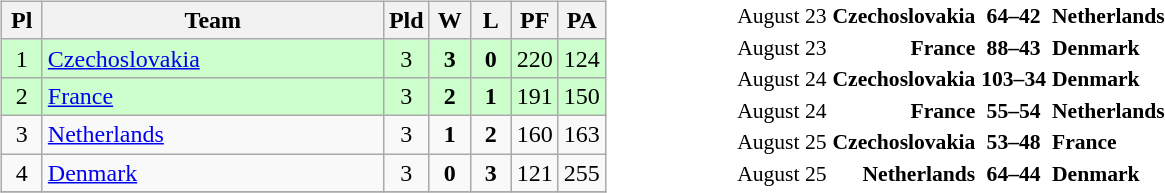<table>
<tr>
<td width="50%"><br><table class="wikitable" style="text-align: center;">
<tr>
<th width=20>Pl</th>
<th width=220>Team</th>
<th width=20>Pld</th>
<th width=20>W</th>
<th width=20>L</th>
<th width=20>PF</th>
<th width=20>PA</th>
</tr>
<tr bgcolor=ccffcc>
<td>1</td>
<td align="left"> <a href='#'>Czechoslovakia</a></td>
<td>3</td>
<td><strong>3</strong></td>
<td><strong>0</strong></td>
<td>220</td>
<td>124</td>
</tr>
<tr bgcolor=ccffcc>
<td>2</td>
<td align="left"> <a href='#'>France</a></td>
<td>3</td>
<td><strong>2</strong></td>
<td><strong>1</strong></td>
<td>191</td>
<td>150</td>
</tr>
<tr>
<td>3</td>
<td align="left"> <a href='#'>Netherlands</a></td>
<td>3</td>
<td><strong>1</strong></td>
<td><strong>2</strong></td>
<td>160</td>
<td>163</td>
</tr>
<tr>
<td>4</td>
<td align="left"> <a href='#'>Denmark</a></td>
<td>3</td>
<td><strong>0</strong></td>
<td><strong>3</strong></td>
<td>121</td>
<td>255</td>
</tr>
<tr>
</tr>
</table>
</td>
<td><br><table style="font-size:90%; margin: 0 auto;">
<tr>
<td>August 23</td>
<td align="right"><strong>Czechoslovakia</strong> </td>
<td align="center"><strong>64–42</strong></td>
<td><strong> Netherlands</strong></td>
</tr>
<tr>
<td>August 23</td>
<td align="right"><strong>France</strong> </td>
<td align="center"><strong>88–43</strong></td>
<td><strong> Denmark</strong></td>
</tr>
<tr>
<td>August 24</td>
<td align="right"><strong>Czechoslovakia</strong> </td>
<td align="center"><strong>103–34</strong></td>
<td><strong> Denmark</strong></td>
</tr>
<tr>
<td>August 24</td>
<td align="right"><strong>France</strong> </td>
<td align="center"><strong>55–54</strong></td>
<td><strong> Netherlands</strong></td>
</tr>
<tr>
<td>August 25</td>
<td align="right"><strong>Czechoslovakia</strong> </td>
<td align="center"><strong>53–48</strong></td>
<td><strong> France</strong></td>
</tr>
<tr>
<td>August 25</td>
<td align="right"><strong>Netherlands</strong> </td>
<td align="center"><strong>64–44</strong></td>
<td><strong> Denmark</strong></td>
</tr>
<tr>
</tr>
</table>
</td>
</tr>
</table>
